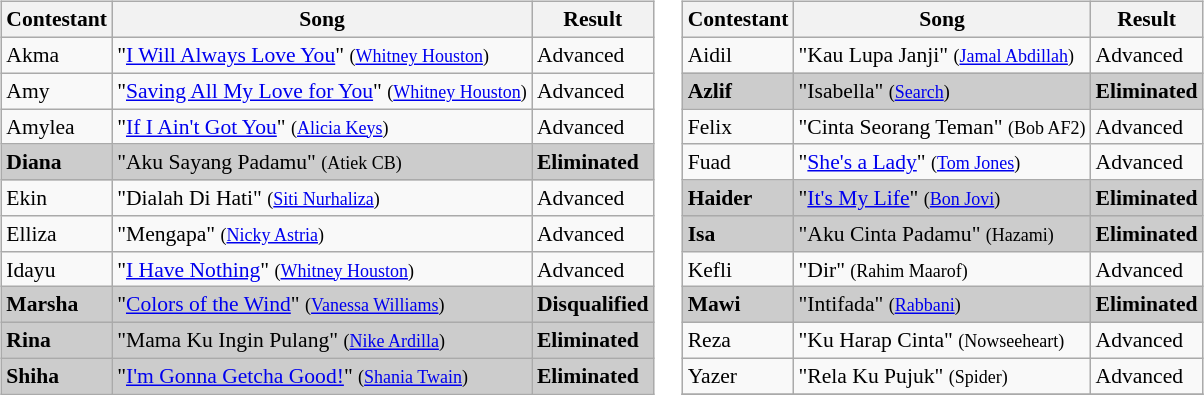<table>
<tr>
<td><br><table class="wikitable" style="font-size:90%;">
<tr>
<th>Contestant</th>
<th>Song</th>
<th>Result</th>
</tr>
<tr>
<td>Akma</td>
<td>"<a href='#'>I Will Always Love You</a>" <small>(<a href='#'>Whitney Houston</a>)</small></td>
<td>Advanced</td>
</tr>
<tr>
<td>Amy</td>
<td>"<a href='#'>Saving All My Love for You</a>" <small>(<a href='#'>Whitney Houston</a>)</small></td>
<td>Advanced</td>
</tr>
<tr>
<td>Amylea</td>
<td>"<a href='#'>If I Ain't Got You</a>" <small>(<a href='#'>Alicia Keys</a>)</small></td>
<td>Advanced</td>
</tr>
<tr bgcolor="#CCCCCC">
<td><strong>Diana</strong></td>
<td>"Aku Sayang Padamu" <small>(Atiek CB)</small></td>
<td><strong>Eliminated</strong></td>
</tr>
<tr>
<td>Ekin</td>
<td>"Dialah Di Hati" <small>(<a href='#'>Siti Nurhaliza</a>)</small></td>
<td>Advanced</td>
</tr>
<tr>
<td>Elliza</td>
<td>"Mengapa" <small>(<a href='#'>Nicky Astria</a>)</small></td>
<td>Advanced</td>
</tr>
<tr>
<td>Idayu</td>
<td>"<a href='#'>I Have Nothing</a>" <small>(<a href='#'>Whitney Houston</a>)</small></td>
<td>Advanced</td>
</tr>
<tr bgcolor="#CCCCCC">
<td><strong>Marsha</strong></td>
<td>"<a href='#'>Colors of the Wind</a>" <small>(<a href='#'>Vanessa Williams</a>)</small></td>
<td><strong>Disqualified</strong></td>
</tr>
<tr bgcolor="#CCCCCC">
<td><strong>Rina</strong></td>
<td>"Mama Ku Ingin Pulang" <small>(<a href='#'>Nike Ardilla</a>)</small></td>
<td><strong>Eliminated</strong></td>
</tr>
<tr bgcolor="#CCCCCC">
<td><strong>Shiha</strong></td>
<td>"<a href='#'>I'm Gonna Getcha Good!</a>" <small>(<a href='#'>Shania Twain</a>)</small></td>
<td><strong>Eliminated</strong></td>
</tr>
</table>
</td>
<td><br><table class="wikitable" style="font-size:90%;">
<tr>
<th>Contestant</th>
<th>Song</th>
<th>Result</th>
</tr>
<tr>
<td>Aidil</td>
<td>"Kau Lupa Janji" <small>(<a href='#'>Jamal Abdillah</a>)</small></td>
<td>Advanced</td>
</tr>
<tr bgcolor="#CCCCCC">
<td><strong>Azlif</strong></td>
<td>"Isabella" <small>(<a href='#'>Search</a>)</small></td>
<td><strong>Eliminated</strong></td>
</tr>
<tr>
<td>Felix</td>
<td>"Cinta Seorang Teman" <small>(Bob AF2)</small></td>
<td>Advanced</td>
</tr>
<tr>
<td>Fuad</td>
<td>"<a href='#'>She's a Lady</a>" <small>(<a href='#'>Tom Jones</a>)</small></td>
<td>Advanced</td>
</tr>
<tr bgcolor="#CCCCCC">
<td><strong>Haider</strong></td>
<td>"<a href='#'>It's My Life</a>" <small>(<a href='#'>Bon Jovi</a>)</small></td>
<td><strong>Eliminated</strong></td>
</tr>
<tr bgcolor="#CCCCCC">
<td><strong>Isa</strong></td>
<td>"Aku Cinta Padamu" <small>(Hazami)</small></td>
<td><strong>Eliminated</strong></td>
</tr>
<tr>
<td>Kefli</td>
<td>"Dir" <small>(Rahim Maarof)</small></td>
<td>Advanced</td>
</tr>
<tr bgcolor="#CCCCCC">
<td><strong>Mawi</strong></td>
<td>"Intifada" <small>(<a href='#'>Rabbani</a>)</small></td>
<td><strong>Eliminated</strong></td>
</tr>
<tr>
<td>Reza</td>
<td>"Ku Harap Cinta" <small>(Nowseeheart)</small></td>
<td>Advanced</td>
</tr>
<tr>
<td>Yazer</td>
<td>"Rela Ku Pujuk" <small>(Spider)</small></td>
<td>Advanced</td>
</tr>
<tr>
</tr>
</table>
</td>
</tr>
</table>
